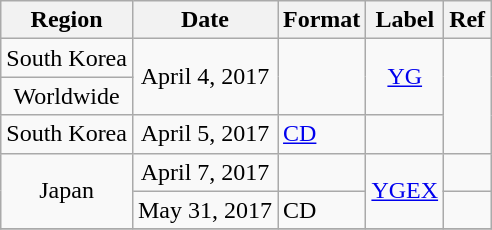<table class="wikitable">
<tr>
<th>Region</th>
<th>Date</th>
<th>Format</th>
<th>Label</th>
<th>Ref</th>
</tr>
<tr>
<td style="text-align:center;">South Korea</td>
<td style="text-align:center;" rowspan=2>April 4, 2017</td>
<td rowspan=2></td>
<td style="text-align:center;" rowspan=2><a href='#'>YG</a></td>
<td style="text-align:center;" rowspan=3></td>
</tr>
<tr>
<td style="text-align:center;">Worldwide</td>
</tr>
<tr>
<td style="text-align:center;">South Korea</td>
<td style="text-align:center;">April 5, 2017</td>
<td><a href='#'>CD</a></td>
<td style="text-align:center;"></td>
</tr>
<tr>
<td style="text-align:center;" rowspan=2>Japan</td>
<td style="text-align:center;">April 7, 2017</td>
<td></td>
<td style="text-align:center;" rowspan=2><a href='#'>YGEX</a></td>
<td style="text-align:center;"></td>
</tr>
<tr>
<td style="text-align:center;">May 31, 2017</td>
<td>CD</td>
<td style="text-align:center;"></td>
</tr>
<tr>
</tr>
</table>
